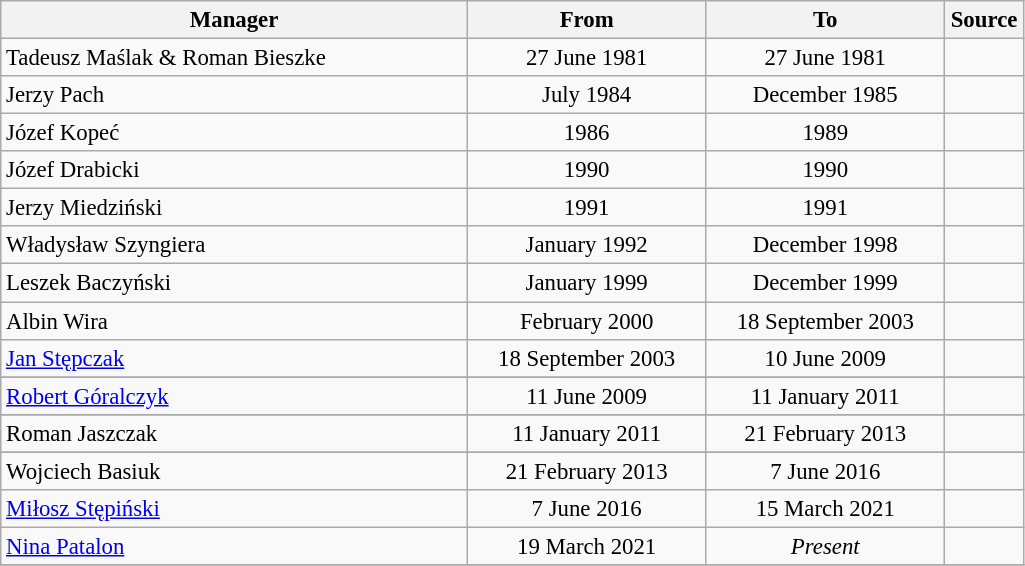<table class="wikitable sortable" style="font-size:95%;";"text-align:center>
<tr>
<th style="text-align:center; width:20em;">Manager</th>
<th style="text-align:center; width:10em;">From</th>
<th style="text-align:center; width:10em;">To</th>
<th style="text-align:center; width:3em;">Source</th>
</tr>
<tr>
<td>Tadeusz Maślak & Roman Bieszke</td>
<td style="text-align:center;">27 June 1981</td>
<td style="text-align:center;">27 June 1981</td>
<td style="text-align:center;"></td>
</tr>
<tr>
<td>Jerzy Pach</td>
<td style="text-align:center;">July 1984</td>
<td style="text-align:center;">December 1985</td>
<td style="text-align:center;"></td>
</tr>
<tr>
<td>Józef Kopeć</td>
<td style="text-align:center;">1986</td>
<td style="text-align:center;">1989</td>
<td style="text-align:center;"></td>
</tr>
<tr>
<td>Józef Drabicki</td>
<td style="text-align:center;">1990</td>
<td style="text-align:center;">1990</td>
<td style="text-align:center;"></td>
</tr>
<tr>
<td>Jerzy Miedziński</td>
<td style="text-align:center;">1991</td>
<td style="text-align:center;">1991</td>
<td style="text-align:center;"></td>
</tr>
<tr>
<td>Władysław Szyngiera</td>
<td style="text-align:center;">January 1992</td>
<td style="text-align:center;">December 1998</td>
<td style="text-align:center;"></td>
</tr>
<tr>
<td>Leszek Baczyński</td>
<td style="text-align:center;">January 1999</td>
<td style="text-align:center;">December 1999</td>
<td style="text-align:center;"></td>
</tr>
<tr>
<td>Albin Wira</td>
<td style="text-align:center;">February 2000</td>
<td style="text-align:center;">18 September 2003</td>
<td style="text-align:center;"></td>
</tr>
<tr>
<td><a href='#'>Jan Stępczak</a></td>
<td style="text-align:center;">18 September 2003</td>
<td style="text-align:center;">10 June 2009</td>
<td style="text-align:center;"></td>
</tr>
<tr>
</tr>
<tr>
<td><a href='#'>Robert Góralczyk</a></td>
<td style="text-align:center;">11 June 2009</td>
<td style="text-align:center;">11 January 2011</td>
<td style="text-align:center;"></td>
</tr>
<tr>
</tr>
<tr>
<td>Roman Jaszczak</td>
<td style="text-align:center;">11 January 2011</td>
<td style="text-align:center;">21 February 2013</td>
<td style="text-align:center;"></td>
</tr>
<tr>
</tr>
<tr>
<td>Wojciech Basiuk</td>
<td style="text-align:center;">21 February 2013</td>
<td style="text-align:center;">7 June 2016</td>
<td style="text-align:center;"></td>
</tr>
<tr>
<td><a href='#'>Miłosz Stępiński</a></td>
<td style="text-align:center;">7 June 2016</td>
<td style="text-align:center;">15 March 2021</td>
<td style="text-align:center;"></td>
</tr>
<tr>
<td><a href='#'>Nina Patalon</a></td>
<td style="text-align:center;">19 March 2021</td>
<td style="text-align:center;"><em>Present</em></td>
<td style="text-align:center;"></td>
</tr>
<tr>
</tr>
</table>
